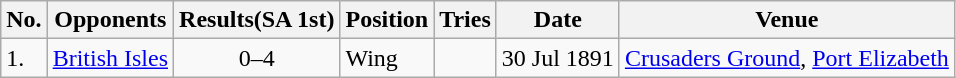<table class="wikitable unsortable">
<tr>
<th>No.</th>
<th>Opponents</th>
<th>Results(SA 1st)</th>
<th>Position</th>
<th>Tries</th>
<th>Date</th>
<th>Venue</th>
</tr>
<tr>
<td>1.</td>
<td> <a href='#'>British Isles</a></td>
<td align="center">0–4</td>
<td>Wing</td>
<td></td>
<td>30 Jul 1891</td>
<td><a href='#'>Crusaders Ground</a>, <a href='#'>Port Elizabeth</a></td>
</tr>
</table>
